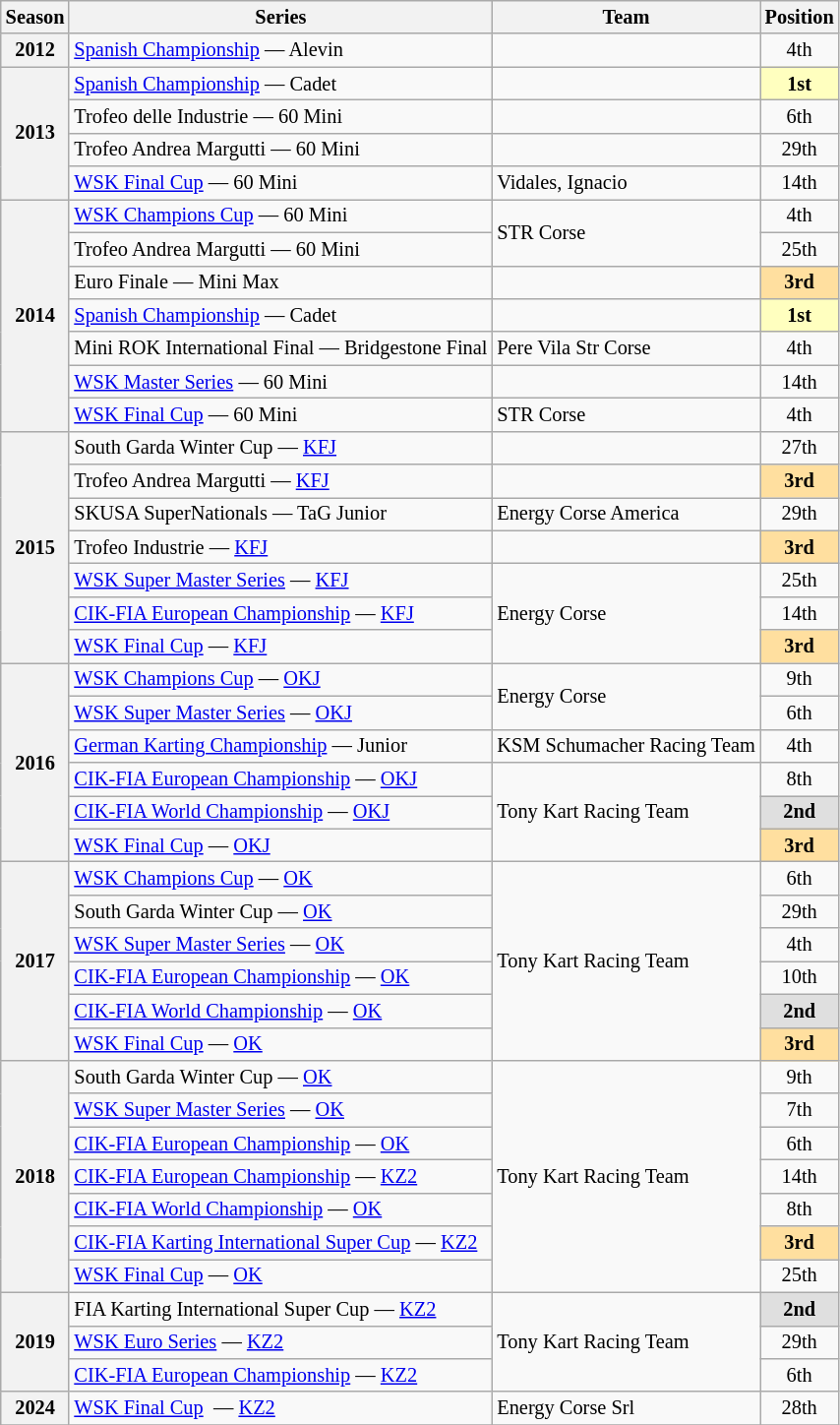<table class="wikitable" style="font-size: 85%; text-align:center">
<tr>
<th>Season</th>
<th>Series</th>
<th>Team</th>
<th>Position</th>
</tr>
<tr>
<th>2012</th>
<td align="left"><a href='#'>Spanish Championship</a> — Alevin</td>
<td align="left"></td>
<td>4th</td>
</tr>
<tr>
<th rowspan="4">2013</th>
<td align="left"><a href='#'>Spanish Championship</a> — Cadet</td>
<td align="left"></td>
<td style="background:#FFFFBF;"><strong>1st</strong></td>
</tr>
<tr>
<td align="left">Trofeo delle Industrie — 60 Mini</td>
<td align="left"></td>
<td>6th</td>
</tr>
<tr>
<td align="left">Trofeo Andrea Margutti — 60 Mini</td>
<td align="left"></td>
<td>29th</td>
</tr>
<tr>
<td align="left"><a href='#'>WSK Final Cup</a> — 60 Mini</td>
<td align="left">Vidales, Ignacio</td>
<td>14th</td>
</tr>
<tr>
<th rowspan="7">2014</th>
<td align="left"><a href='#'>WSK Champions Cup</a> — 60 Mini</td>
<td rowspan="2" align="left">STR Corse</td>
<td>4th</td>
</tr>
<tr>
<td align="left">Trofeo Andrea Margutti — 60 Mini</td>
<td>25th</td>
</tr>
<tr>
<td align="left">Euro Finale — Mini Max</td>
<td align="left"></td>
<td style="background:#FFDF9F;"><strong>3rd</strong></td>
</tr>
<tr>
<td align="left"><a href='#'>Spanish Championship</a> — Cadet</td>
<td></td>
<td style="background:#FFFFBF;"><strong>1st</strong></td>
</tr>
<tr>
<td align="left">Mini ROK International Final — Bridgestone Final</td>
<td align="left">Pere Vila Str Corse</td>
<td>4th</td>
</tr>
<tr>
<td align="left"><a href='#'>WSK Master Series</a> — 60 Mini</td>
<td align="left"></td>
<td>14th</td>
</tr>
<tr>
<td align="left"><a href='#'>WSK Final Cup</a> — 60 Mini</td>
<td align="left">STR Corse</td>
<td>4th</td>
</tr>
<tr>
<th rowspan="7">2015</th>
<td align="left">South Garda Winter Cup — <a href='#'>KFJ</a></td>
<td align="left"></td>
<td>27th</td>
</tr>
<tr>
<td align="left">Trofeo Andrea Margutti — <a href='#'>KFJ</a></td>
<td align="left"></td>
<td style="background:#FFDF9F;"><strong>3rd</strong></td>
</tr>
<tr>
<td align="left">SKUSA SuperNationals — TaG Junior</td>
<td align="left">Energy Corse America</td>
<td>29th</td>
</tr>
<tr>
<td align="left">Trofeo Industrie — <a href='#'>KFJ</a></td>
<td align="left"></td>
<td style="background:#FFDF9F;"><strong>3rd</strong></td>
</tr>
<tr>
<td align="left"><a href='#'>WSK Super Master Series</a> — <a href='#'>KFJ</a></td>
<td rowspan="3" align="left">Energy Corse</td>
<td>25th</td>
</tr>
<tr>
<td align="left"><a href='#'>CIK-FIA European Championship</a> — <a href='#'>KFJ</a></td>
<td>14th</td>
</tr>
<tr>
<td align="left"><a href='#'>WSK Final Cup</a> — <a href='#'>KFJ</a></td>
<td style="background:#FFDF9F;"><strong>3rd</strong></td>
</tr>
<tr>
<th rowspan="6">2016</th>
<td align="left"><a href='#'>WSK Champions Cup</a> — <a href='#'>OKJ</a></td>
<td rowspan="2" align="left">Energy Corse</td>
<td>9th</td>
</tr>
<tr>
<td align="left"><a href='#'>WSK Super Master Series</a> — <a href='#'>OKJ</a></td>
<td>6th</td>
</tr>
<tr>
<td align="left"><a href='#'>German Karting Championship</a> — Junior</td>
<td align="left">KSM Schumacher Racing Team</td>
<td>4th</td>
</tr>
<tr>
<td align="left"><a href='#'>CIK-FIA European Championship</a> — <a href='#'>OKJ</a></td>
<td rowspan="3" align="left">Tony Kart Racing Team</td>
<td>8th</td>
</tr>
<tr>
<td align="left"><a href='#'>CIK-FIA World Championship</a> — <a href='#'>OKJ</a></td>
<td style="background:#DFDFDF;"><strong>2nd</strong></td>
</tr>
<tr>
<td align="left"><a href='#'>WSK Final Cup</a> — <a href='#'>OKJ</a></td>
<td style="background:#FFDF9F;"><strong>3rd</strong></td>
</tr>
<tr>
<th rowspan="6">2017</th>
<td align="left"><a href='#'>WSK Champions Cup</a> — <a href='#'>OK</a></td>
<td rowspan="6" align="left">Tony Kart Racing Team</td>
<td>6th</td>
</tr>
<tr>
<td align="left">South Garda Winter Cup — <a href='#'>OK</a></td>
<td>29th</td>
</tr>
<tr>
<td align="left"><a href='#'>WSK Super Master Series</a> — <a href='#'>OK</a></td>
<td>4th</td>
</tr>
<tr>
<td align="left"><a href='#'>CIK-FIA European Championship</a> — <a href='#'>OK</a></td>
<td>10th</td>
</tr>
<tr>
<td align="left"><a href='#'>CIK-FIA World Championship</a> — <a href='#'>OK</a></td>
<td style="background:#DFDFDF;"><strong>2nd</strong></td>
</tr>
<tr>
<td align="left"><a href='#'>WSK Final Cup</a> — <a href='#'>OK</a></td>
<td style="background:#FFDF9F;"><strong>3rd</strong></td>
</tr>
<tr>
<th rowspan="7">2018</th>
<td align="left">South Garda Winter Cup — <a href='#'>OK</a></td>
<td rowspan="7" align="left">Tony Kart Racing Team</td>
<td>9th</td>
</tr>
<tr>
<td align="left"><a href='#'>WSK Super Master Series</a> — <a href='#'>OK</a></td>
<td>7th</td>
</tr>
<tr>
<td align="left"><a href='#'>CIK-FIA European Championship</a> — <a href='#'>OK</a></td>
<td>6th</td>
</tr>
<tr>
<td align="left"><a href='#'>CIK-FIA European Championship</a> — <a href='#'>KZ2</a></td>
<td>14th</td>
</tr>
<tr>
<td align="left"><a href='#'>CIK-FIA World Championship</a> — <a href='#'>OK</a></td>
<td>8th</td>
</tr>
<tr>
<td align="left"><a href='#'>CIK-FIA Karting International Super Cup</a> — <a href='#'>KZ2</a></td>
<td style="background:#FFDF9F;"><strong>3rd</strong></td>
</tr>
<tr>
<td align="left"><a href='#'>WSK Final Cup</a> — <a href='#'>OK</a></td>
<td>25th</td>
</tr>
<tr>
<th rowspan="3">2019</th>
<td align="left">FIA Karting International Super Cup — <a href='#'>KZ2</a></td>
<td rowspan="3" align="left">Tony Kart Racing Team</td>
<td style="background:#DFDFDF;"><strong>2nd</strong></td>
</tr>
<tr>
<td align="left"><a href='#'>WSK Euro Series</a> — <a href='#'>KZ2</a></td>
<td>29th</td>
</tr>
<tr>
<td align="left"><a href='#'>CIK-FIA European Championship</a> — <a href='#'>KZ2</a></td>
<td>6th</td>
</tr>
<tr>
<th>2024</th>
<td align="left"><a href='#'>WSK Final Cup</a>  — <a href='#'>KZ2</a></td>
<td align="left">Energy Corse Srl</td>
<td>28th</td>
</tr>
<tr>
</tr>
</table>
